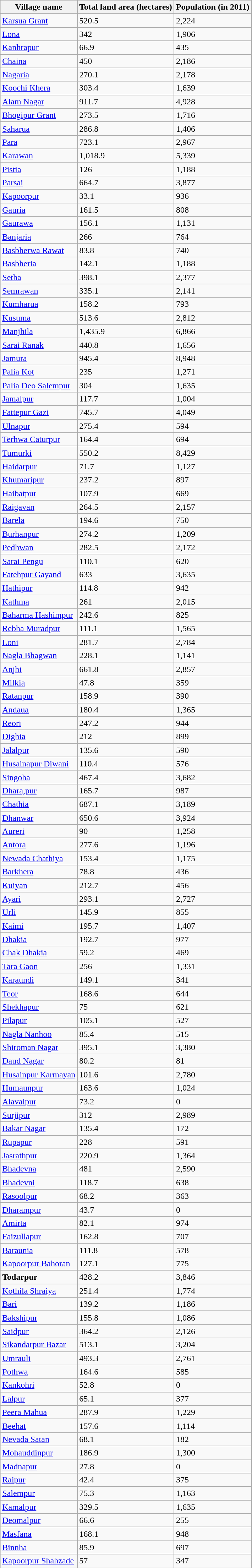<table class="wikitable sortable">
<tr>
<th>Village name</th>
<th>Total land area (hectares)</th>
<th>Population (in 2011)</th>
</tr>
<tr>
<td><a href='#'>Karsua Grant</a></td>
<td>520.5</td>
<td>2,224</td>
</tr>
<tr>
<td><a href='#'>Lona</a></td>
<td>342</td>
<td>1,906</td>
</tr>
<tr>
<td><a href='#'>Kanhrapur</a></td>
<td>66.9</td>
<td>435</td>
</tr>
<tr>
<td><a href='#'>Chaina</a></td>
<td>450</td>
<td>2,186</td>
</tr>
<tr>
<td><a href='#'>Nagaria</a></td>
<td>270.1</td>
<td>2,178</td>
</tr>
<tr>
<td><a href='#'>Koochi Khera</a></td>
<td>303.4</td>
<td>1,639</td>
</tr>
<tr>
<td><a href='#'>Alam Nagar</a></td>
<td>911.7</td>
<td>4,928</td>
</tr>
<tr>
<td><a href='#'>Bhogipur Grant</a></td>
<td>273.5</td>
<td>1,716</td>
</tr>
<tr>
<td><a href='#'>Saharua</a></td>
<td>286.8</td>
<td>1,406</td>
</tr>
<tr>
<td><a href='#'>Para</a></td>
<td>723.1</td>
<td>2,967</td>
</tr>
<tr>
<td><a href='#'>Karawan</a></td>
<td>1,018.9</td>
<td>5,339</td>
</tr>
<tr>
<td><a href='#'>Pistia</a></td>
<td>126</td>
<td>1,188</td>
</tr>
<tr>
<td><a href='#'>Parsai</a></td>
<td>664.7</td>
<td>3,877</td>
</tr>
<tr>
<td><a href='#'>Kapoorpur</a></td>
<td>33.1</td>
<td>936</td>
</tr>
<tr>
<td><a href='#'>Gauria</a></td>
<td>161.5</td>
<td>808</td>
</tr>
<tr>
<td><a href='#'>Gaurawa</a></td>
<td>156.1</td>
<td>1,131</td>
</tr>
<tr>
<td><a href='#'>Banjaria</a></td>
<td>266</td>
<td>764</td>
</tr>
<tr>
<td><a href='#'>Basbherwa Rawat</a></td>
<td>83.8</td>
<td>740</td>
</tr>
<tr>
<td><a href='#'>Basbheria</a></td>
<td>142.1</td>
<td>1,188</td>
</tr>
<tr>
<td><a href='#'>Setha</a></td>
<td>398.1</td>
<td>2,377</td>
</tr>
<tr>
<td><a href='#'>Semrawan</a></td>
<td>335.1</td>
<td>2,141</td>
</tr>
<tr>
<td><a href='#'>Kumharua</a></td>
<td>158.2</td>
<td>793</td>
</tr>
<tr>
<td><a href='#'>Kusuma</a></td>
<td>513.6</td>
<td>2,812</td>
</tr>
<tr>
<td><a href='#'>Manjhila</a></td>
<td>1,435.9</td>
<td>6,866</td>
</tr>
<tr>
<td><a href='#'>Sarai Ranak</a></td>
<td>440.8</td>
<td>1,656</td>
</tr>
<tr>
<td><a href='#'>Jamura</a></td>
<td>945.4</td>
<td>8,948</td>
</tr>
<tr>
<td><a href='#'>Palia Kot</a></td>
<td>235</td>
<td>1,271</td>
</tr>
<tr>
<td><a href='#'>Palia Deo Salempur</a></td>
<td>304</td>
<td>1,635</td>
</tr>
<tr>
<td><a href='#'>Jamalpur</a></td>
<td>117.7</td>
<td>1,004</td>
</tr>
<tr>
<td><a href='#'>Fattepur Gazi</a></td>
<td>745.7</td>
<td>4,049</td>
</tr>
<tr>
<td><a href='#'>Ulnapur</a></td>
<td>275.4</td>
<td>594</td>
</tr>
<tr>
<td><a href='#'>Terhwa Caturpur</a></td>
<td>164.4</td>
<td>694</td>
</tr>
<tr>
<td><a href='#'>Tumurki</a></td>
<td>550.2</td>
<td>8,429</td>
</tr>
<tr>
<td><a href='#'>Haidarpur</a></td>
<td>71.7</td>
<td>1,127</td>
</tr>
<tr>
<td><a href='#'>Khumaripur</a></td>
<td>237.2</td>
<td>897</td>
</tr>
<tr>
<td><a href='#'>Haibatpur</a></td>
<td>107.9</td>
<td>669</td>
</tr>
<tr>
<td><a href='#'>Raigavan</a></td>
<td>264.5</td>
<td>2,157</td>
</tr>
<tr>
<td><a href='#'>Barela</a></td>
<td>194.6</td>
<td>750</td>
</tr>
<tr>
<td><a href='#'>Burhanpur</a></td>
<td>274.2</td>
<td>1,209</td>
</tr>
<tr>
<td><a href='#'>Pedhwan</a></td>
<td>282.5</td>
<td>2,172</td>
</tr>
<tr>
<td><a href='#'>Sarai Pengu</a></td>
<td>110.1</td>
<td>620</td>
</tr>
<tr>
<td><a href='#'>Fatehpur Gayand</a></td>
<td>633</td>
<td>3,635</td>
</tr>
<tr>
<td><a href='#'>Hathipur</a></td>
<td>114.8</td>
<td>942</td>
</tr>
<tr>
<td><a href='#'>Kathma</a></td>
<td>261</td>
<td>2,015</td>
</tr>
<tr>
<td><a href='#'>Baharma Hashimpur</a></td>
<td>242.6</td>
<td>825</td>
</tr>
<tr>
<td><a href='#'>Rebha Muradpur</a></td>
<td>111.1</td>
<td>1,565</td>
</tr>
<tr>
<td><a href='#'>Loni</a></td>
<td>281.7</td>
<td>2,784</td>
</tr>
<tr>
<td><a href='#'>Nagla Bhagwan</a></td>
<td>228.1</td>
<td>1,141</td>
</tr>
<tr>
<td><a href='#'>Anjhi</a></td>
<td>661.8</td>
<td>2,857</td>
</tr>
<tr>
<td><a href='#'>Milkia</a></td>
<td>47.8</td>
<td>359</td>
</tr>
<tr>
<td><a href='#'>Ratanpur</a></td>
<td>158.9</td>
<td>390</td>
</tr>
<tr>
<td><a href='#'>Andaua</a></td>
<td>180.4</td>
<td>1,365</td>
</tr>
<tr>
<td><a href='#'>Reori</a></td>
<td>247.2</td>
<td>944</td>
</tr>
<tr>
<td><a href='#'>Dighia</a></td>
<td>212</td>
<td>899</td>
</tr>
<tr>
<td><a href='#'>Jalalpur</a></td>
<td>135.6</td>
<td>590</td>
</tr>
<tr>
<td><a href='#'>Husainapur Diwani</a></td>
<td>110.4</td>
<td>576</td>
</tr>
<tr>
<td><a href='#'>Singoha</a></td>
<td>467.4</td>
<td>3,682</td>
</tr>
<tr>
<td><a href='#'>Dhara,pur</a></td>
<td>165.7</td>
<td>987</td>
</tr>
<tr>
<td><a href='#'>Chathia</a></td>
<td>687.1</td>
<td>3,189</td>
</tr>
<tr>
<td><a href='#'>Dhanwar</a></td>
<td>650.6</td>
<td>3,924</td>
</tr>
<tr>
<td><a href='#'>Aureri</a></td>
<td>90</td>
<td>1,258</td>
</tr>
<tr>
<td><a href='#'>Antora</a></td>
<td>277.6</td>
<td>1,196</td>
</tr>
<tr>
<td><a href='#'>Newada Chathiya</a></td>
<td>153.4</td>
<td>1,175</td>
</tr>
<tr>
<td><a href='#'>Barkhera</a></td>
<td>78.8</td>
<td>436</td>
</tr>
<tr>
<td><a href='#'>Kuiyan</a></td>
<td>212.7</td>
<td>456</td>
</tr>
<tr>
<td><a href='#'>Ayari</a></td>
<td>293.1</td>
<td>2,727</td>
</tr>
<tr>
<td><a href='#'>Urli</a></td>
<td>145.9</td>
<td>855</td>
</tr>
<tr>
<td><a href='#'>Kaimi</a></td>
<td>195.7</td>
<td>1,407</td>
</tr>
<tr>
<td><a href='#'>Dhakia</a></td>
<td>192.7</td>
<td>977</td>
</tr>
<tr>
<td><a href='#'>Chak Dhakia</a></td>
<td>59.2</td>
<td>469</td>
</tr>
<tr>
<td><a href='#'>Tara Gaon</a></td>
<td>256</td>
<td>1,331</td>
</tr>
<tr>
<td><a href='#'>Karaundi</a></td>
<td>149.1</td>
<td>341</td>
</tr>
<tr>
<td><a href='#'>Teor</a></td>
<td>168.6</td>
<td>644</td>
</tr>
<tr>
<td><a href='#'>Shekhapur</a></td>
<td>75</td>
<td>621</td>
</tr>
<tr>
<td><a href='#'>Pilapur</a></td>
<td>105.1</td>
<td>527</td>
</tr>
<tr>
<td><a href='#'>Nagla Nanhoo</a></td>
<td>85.4</td>
<td>515</td>
</tr>
<tr>
<td><a href='#'>Shiroman Nagar</a></td>
<td>395.1</td>
<td>3,380</td>
</tr>
<tr>
<td><a href='#'>Daud Nagar</a></td>
<td>80.2</td>
<td>81</td>
</tr>
<tr>
<td><a href='#'>Husainpur Karmayan</a></td>
<td>101.6</td>
<td>2,780</td>
</tr>
<tr>
<td><a href='#'>Humaunpur</a></td>
<td>163.6</td>
<td>1,024</td>
</tr>
<tr>
<td><a href='#'>Alavalpur</a></td>
<td>73.2</td>
<td>0</td>
</tr>
<tr>
<td><a href='#'>Surjipur</a></td>
<td>312</td>
<td>2,989</td>
</tr>
<tr>
<td><a href='#'>Bakar Nagar</a></td>
<td>135.4</td>
<td>172</td>
</tr>
<tr>
<td><a href='#'>Rupapur</a></td>
<td>228</td>
<td>591</td>
</tr>
<tr>
<td><a href='#'>Jasrathpur</a></td>
<td>220.9</td>
<td>1,364</td>
</tr>
<tr>
<td><a href='#'>Bhadevna</a></td>
<td>481</td>
<td>2,590</td>
</tr>
<tr>
<td><a href='#'>Bhadevni</a></td>
<td>118.7</td>
<td>638</td>
</tr>
<tr>
<td><a href='#'>Rasoolpur</a></td>
<td>68.2</td>
<td>363</td>
</tr>
<tr>
<td><a href='#'>Dharampur</a></td>
<td>43.7</td>
<td>0</td>
</tr>
<tr>
<td><a href='#'>Amirta</a></td>
<td>82.1</td>
<td>974</td>
</tr>
<tr>
<td><a href='#'>Faizullapur</a></td>
<td>162.8</td>
<td>707</td>
</tr>
<tr>
<td><a href='#'>Baraunia</a></td>
<td>111.8</td>
<td>578</td>
</tr>
<tr>
<td><a href='#'>Kapoorpur Bahoran</a></td>
<td>127.1</td>
<td>775</td>
</tr>
<tr>
<td><strong>Todarpur</strong></td>
<td>428.2</td>
<td>3,846</td>
</tr>
<tr>
<td><a href='#'>Kothila Shraiya</a></td>
<td>251.4</td>
<td>1,774</td>
</tr>
<tr>
<td><a href='#'>Bari</a></td>
<td>139.2</td>
<td>1,186</td>
</tr>
<tr>
<td><a href='#'>Bakshipur</a></td>
<td>155.8</td>
<td>1,086</td>
</tr>
<tr>
<td><a href='#'>Saidpur</a></td>
<td>364.2</td>
<td>2,126</td>
</tr>
<tr>
<td><a href='#'>Sikandarpur Bazar</a></td>
<td>513.1</td>
<td>3,204</td>
</tr>
<tr>
<td><a href='#'>Umrauli</a></td>
<td>493.3</td>
<td>2,761</td>
</tr>
<tr>
<td><a href='#'>Pothwa</a></td>
<td>164.6</td>
<td>585</td>
</tr>
<tr>
<td><a href='#'>Kankohri</a></td>
<td>52.8</td>
<td>0</td>
</tr>
<tr>
<td><a href='#'>Lalpur</a></td>
<td>65.1</td>
<td>377</td>
</tr>
<tr>
<td><a href='#'>Peera Mahua</a></td>
<td>287.9</td>
<td>1,229</td>
</tr>
<tr>
<td><a href='#'>Beehat</a></td>
<td>157.6</td>
<td>1,114</td>
</tr>
<tr>
<td><a href='#'>Nevada Satan</a></td>
<td>68.1</td>
<td>182</td>
</tr>
<tr>
<td><a href='#'>Mohauddinpur</a></td>
<td>186.9</td>
<td>1,300</td>
</tr>
<tr>
<td><a href='#'>Madnapur</a></td>
<td>27.8</td>
<td>0</td>
</tr>
<tr>
<td><a href='#'>Raipur</a></td>
<td>42.4</td>
<td>375</td>
</tr>
<tr>
<td><a href='#'>Salempur</a></td>
<td>75.3</td>
<td>1,163</td>
</tr>
<tr>
<td><a href='#'>Kamalpur</a></td>
<td>329.5</td>
<td>1,635</td>
</tr>
<tr>
<td><a href='#'>Deomalpur</a></td>
<td>66.6</td>
<td>255</td>
</tr>
<tr>
<td><a href='#'>Masfana</a></td>
<td>168.1</td>
<td>948</td>
</tr>
<tr>
<td><a href='#'>Binnha</a></td>
<td>85.9</td>
<td>697</td>
</tr>
<tr>
<td><a href='#'>Kapoorpur Shahzade</a></td>
<td>57</td>
<td>347</td>
</tr>
</table>
